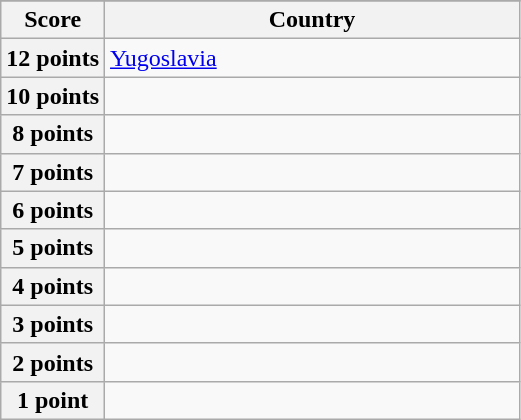<table class="wikitable">
<tr>
</tr>
<tr>
<th scope="col" width="20%">Score</th>
<th scope="col">Country</th>
</tr>
<tr>
<th scope="row">12 points</th>
<td> <a href='#'>Yugoslavia</a></td>
</tr>
<tr>
<th scope="row">10 points</th>
<td></td>
</tr>
<tr>
<th scope="row">8 points</th>
<td></td>
</tr>
<tr>
<th scope="row">7 points</th>
<td></td>
</tr>
<tr>
<th scope="row">6 points</th>
<td></td>
</tr>
<tr>
<th scope="row">5 points</th>
<td></td>
</tr>
<tr>
<th scope="row">4 points</th>
<td></td>
</tr>
<tr>
<th scope="row">3 points</th>
<td></td>
</tr>
<tr>
<th scope="row">2 points</th>
<td></td>
</tr>
<tr>
<th scope="row">1 point</th>
<td></td>
</tr>
</table>
